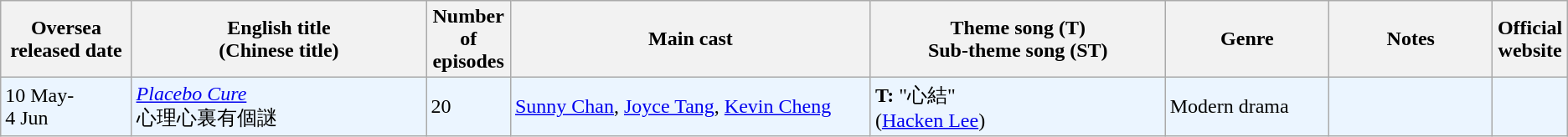<table class="wikitable">
<tr>
<th align=center width=8% bgcolor="silver">Oversea <br> released date</th>
<th align=center width=18% bgcolor="silver">English title <br> (Chinese title)</th>
<th align=center width=5% bgcolor="silver">Number of episodes</th>
<th align=center width=22% bgcolor="silver">Main cast</th>
<th align=center width=18% bgcolor="silver">Theme song (T) <br>Sub-theme song (ST)</th>
<th align=center width=10% bgcolor="silver">Genre</th>
<th align=center width=10% bgcolor="silver">Notes</th>
<th align=center width=1% bgcolor="silver">Official website</th>
</tr>
<tr ---- bgcolor="ebf5ff">
<td>10 May- <br>4 Jun</td>
<td><em><a href='#'>Placebo Cure</a></em> <br> 心理心裏有個謎</td>
<td>20</td>
<td><a href='#'>Sunny Chan</a>, <a href='#'>Joyce Tang</a>, <a href='#'>Kevin Cheng</a></td>
<td><strong>T:</strong> "心結" <br> (<a href='#'>Hacken Lee</a>)</td>
<td>Modern drama</td>
<td></td>
<td></td>
</tr>
</table>
